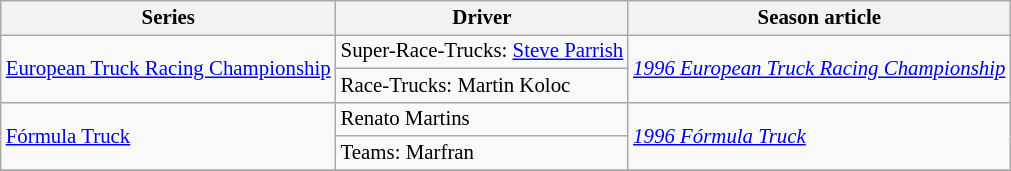<table class="wikitable" style="font-size: 87%;">
<tr>
<th>Series</th>
<th>Driver</th>
<th>Season article</th>
</tr>
<tr>
<td rowspan=2><a href='#'>European Truck Racing Championship</a></td>
<td>Super-Race-Trucks:  <a href='#'>Steve Parrish</a></td>
<td rowspan=2><em><a href='#'>1996 European Truck Racing Championship</a></em></td>
</tr>
<tr>
<td>Race-Trucks:  Martin Koloc</td>
</tr>
<tr>
<td rowspan=2><a href='#'>Fórmula Truck</a></td>
<td> Renato Martins</td>
<td rowspan=2><em><a href='#'>1996 Fórmula Truck</a></em></td>
</tr>
<tr>
<td>Teams:  Marfran</td>
</tr>
<tr>
</tr>
</table>
